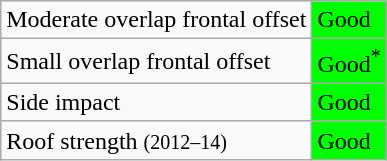<table class="wikitable">
<tr>
<td>Moderate overlap frontal offset</td>
<td style="background: lime">Good</td>
</tr>
<tr>
<td>Small overlap frontal offset</td>
<td style="background: lime">Good<sup>*</sup></td>
</tr>
<tr>
<td>Side impact</td>
<td style="background: lime">Good</td>
</tr>
<tr>
<td>Roof strength <small>(2012–14)</small></td>
<td style="background: lime">Good</td>
</tr>
</table>
